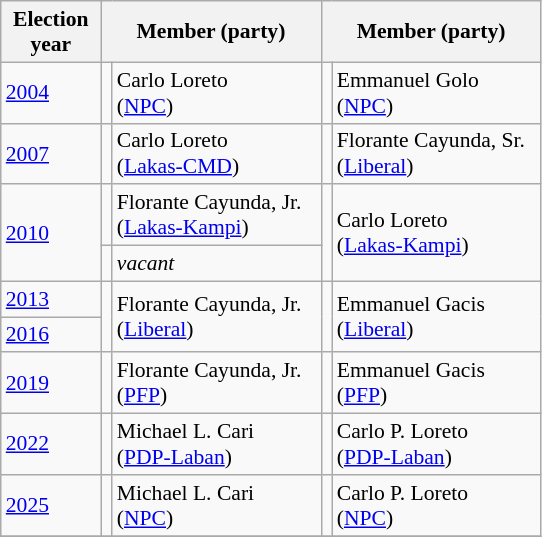<table class=wikitable style="font-size:90%">
<tr>
<th width=60px>Election<br>year</th>
<th colspan=2 width=140px>Member (party)</th>
<th colspan=2 width=140px>Member (party)</th>
</tr>
<tr>
<td><a href='#'>2004</a></td>
<td bgcolor=></td>
<td>Carlo Loreto<br>(<a href='#'>NPC</a>)</td>
<td bgcolor=></td>
<td>Emmanuel Golo<br>(<a href='#'>NPC</a>)</td>
</tr>
<tr>
<td><a href='#'>2007</a></td>
<td bgcolor=></td>
<td>Carlo Loreto<br>(<a href='#'>Lakas-CMD</a>)</td>
<td bgcolor=></td>
<td>Florante Cayunda, Sr.<br>(<a href='#'>Liberal</a>)</td>
</tr>
<tr>
<td rowspan=2><a href='#'>2010</a></td>
<td bgcolor=></td>
<td>Florante Cayunda, Jr.<br>(<a href='#'>Lakas-Kampi</a>)</td>
<td rowspan=2 bgcolor=></td>
<td rowspan=2>Carlo Loreto<br>(<a href='#'>Lakas-Kampi</a>)</td>
</tr>
<tr>
<td></td>
<td><em>vacant</em></td>
</tr>
<tr>
<td><a href='#'>2013</a></td>
<td rowspan=2 bgcolor=></td>
<td rowspan=2>Florante Cayunda, Jr.<br>(<a href='#'>Liberal</a>)</td>
<td rowspan=2 bgcolor=></td>
<td rowspan=2>Emmanuel Gacis<br>(<a href='#'>Liberal</a>)</td>
</tr>
<tr>
<td><a href='#'>2016</a></td>
</tr>
<tr>
<td><a href='#'>2019</a></td>
<td bgcolor=></td>
<td>Florante Cayunda, Jr.<br>(<a href='#'>PFP</a>)</td>
<td bgcolor=></td>
<td>Emmanuel Gacis<br>(<a href='#'>PFP</a>)</td>
</tr>
<tr>
<td><a href='#'>2022</a></td>
<td bgcolor=></td>
<td>Michael L. Cari<br>(<a href='#'>PDP-Laban</a>)</td>
<td bgcolor=></td>
<td>Carlo P. Loreto<br>(<a href='#'>PDP-Laban</a>)</td>
</tr>
<tr>
<td><a href='#'>2025</a></td>
<td bgcolor=></td>
<td>Michael L. Cari<br>(<a href='#'>NPC</a>)</td>
<td bgcolor=></td>
<td>Carlo P. Loreto<br>(<a href='#'>NPC</a>)</td>
</tr>
<tr>
</tr>
</table>
